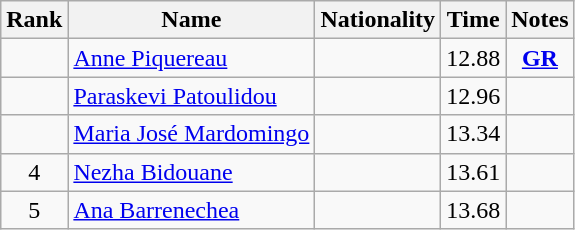<table class="wikitable sortable" style="text-align:center">
<tr>
<th>Rank</th>
<th>Name</th>
<th>Nationality</th>
<th>Time</th>
<th>Notes</th>
</tr>
<tr>
<td></td>
<td align=left><a href='#'>Anne Piquereau</a></td>
<td align=left></td>
<td>12.88</td>
<td><strong><a href='#'>GR</a></strong></td>
</tr>
<tr>
<td></td>
<td align=left><a href='#'>Paraskevi Patoulidou</a></td>
<td align=left></td>
<td>12.96</td>
<td></td>
</tr>
<tr>
<td></td>
<td align=left><a href='#'>Maria José Mardomingo</a></td>
<td align=left></td>
<td>13.34</td>
<td></td>
</tr>
<tr>
<td>4</td>
<td align=left><a href='#'>Nezha Bidouane</a></td>
<td align=left></td>
<td>13.61</td>
<td></td>
</tr>
<tr>
<td>5</td>
<td align=left><a href='#'>Ana Barrenechea</a></td>
<td align=left></td>
<td>13.68</td>
<td></td>
</tr>
</table>
